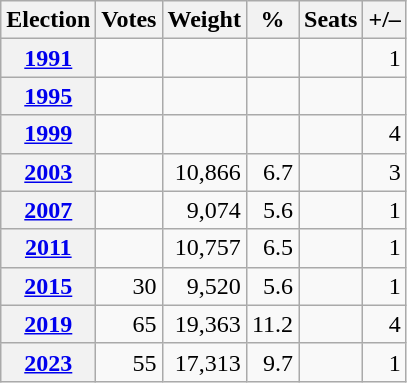<table class="wikitable" style="text-align: right;">
<tr>
<th>Election</th>
<th>Votes</th>
<th>Weight</th>
<th>%</th>
<th>Seats</th>
<th>+/–</th>
</tr>
<tr>
<th><a href='#'>1991</a></th>
<td></td>
<td></td>
<td></td>
<td></td>
<td> 1</td>
</tr>
<tr>
<th><a href='#'>1995</a></th>
<td></td>
<td></td>
<td></td>
<td></td>
<td></td>
</tr>
<tr>
<th><a href='#'>1999</a></th>
<td></td>
<td></td>
<td></td>
<td></td>
<td> 4</td>
</tr>
<tr>
<th><a href='#'>2003</a></th>
<td></td>
<td>10,866</td>
<td>6.7</td>
<td></td>
<td> 3</td>
</tr>
<tr>
<th><a href='#'>2007</a></th>
<td></td>
<td>9,074</td>
<td>5.6</td>
<td></td>
<td> 1</td>
</tr>
<tr>
<th><a href='#'>2011</a></th>
<td></td>
<td>10,757</td>
<td>6.5</td>
<td></td>
<td> 1</td>
</tr>
<tr>
<th><a href='#'>2015</a></th>
<td>30</td>
<td>9,520</td>
<td>5.6</td>
<td></td>
<td> 1</td>
</tr>
<tr>
<th><a href='#'>2019</a></th>
<td>65</td>
<td>19,363</td>
<td>11.2</td>
<td></td>
<td> 4</td>
</tr>
<tr>
<th><a href='#'>2023</a></th>
<td>55</td>
<td>17,313</td>
<td>9.7</td>
<td></td>
<td> 1</td>
</tr>
</table>
